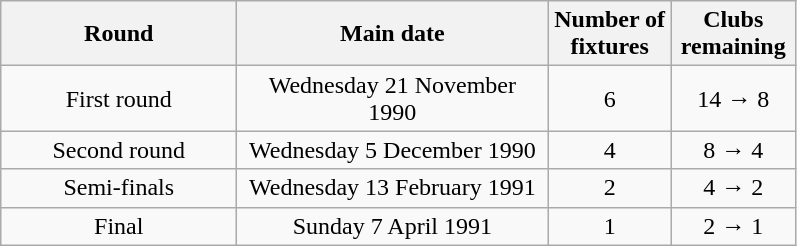<table class="wikitable plainrowheaders" style="text-align:center">
<tr>
<th scope="col" style="width:150px">Round</th>
<th scope="col" style="width:200px">Main date</th>
<th scope="col" style="width:75px">Number of fixtures</th>
<th scope="col" style="width:75px">Clubs remaining</th>
</tr>
<tr>
<td>First round</td>
<td>Wednesday 21 November 1990</td>
<td>6</td>
<td>14 → 8</td>
</tr>
<tr>
<td>Second round</td>
<td>Wednesday 5 December 1990</td>
<td>4</td>
<td>8 → 4</td>
</tr>
<tr>
<td>Semi-finals</td>
<td>Wednesday 13 February 1991</td>
<td>2</td>
<td>4 → 2</td>
</tr>
<tr>
<td>Final</td>
<td>Sunday 7 April 1991</td>
<td>1</td>
<td>2 → 1</td>
</tr>
</table>
